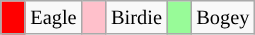<table class="wikitable" span=50 style="font-size:85%;">
<tr>
<td style="background: Red;" width=10></td>
<td>Eagle</td>
<td style="background: Pink;" width=10></td>
<td>Birdie</td>
<td style="background: PaleGreen;" width=10></td>
<td>Bogey</td>
</tr>
</table>
